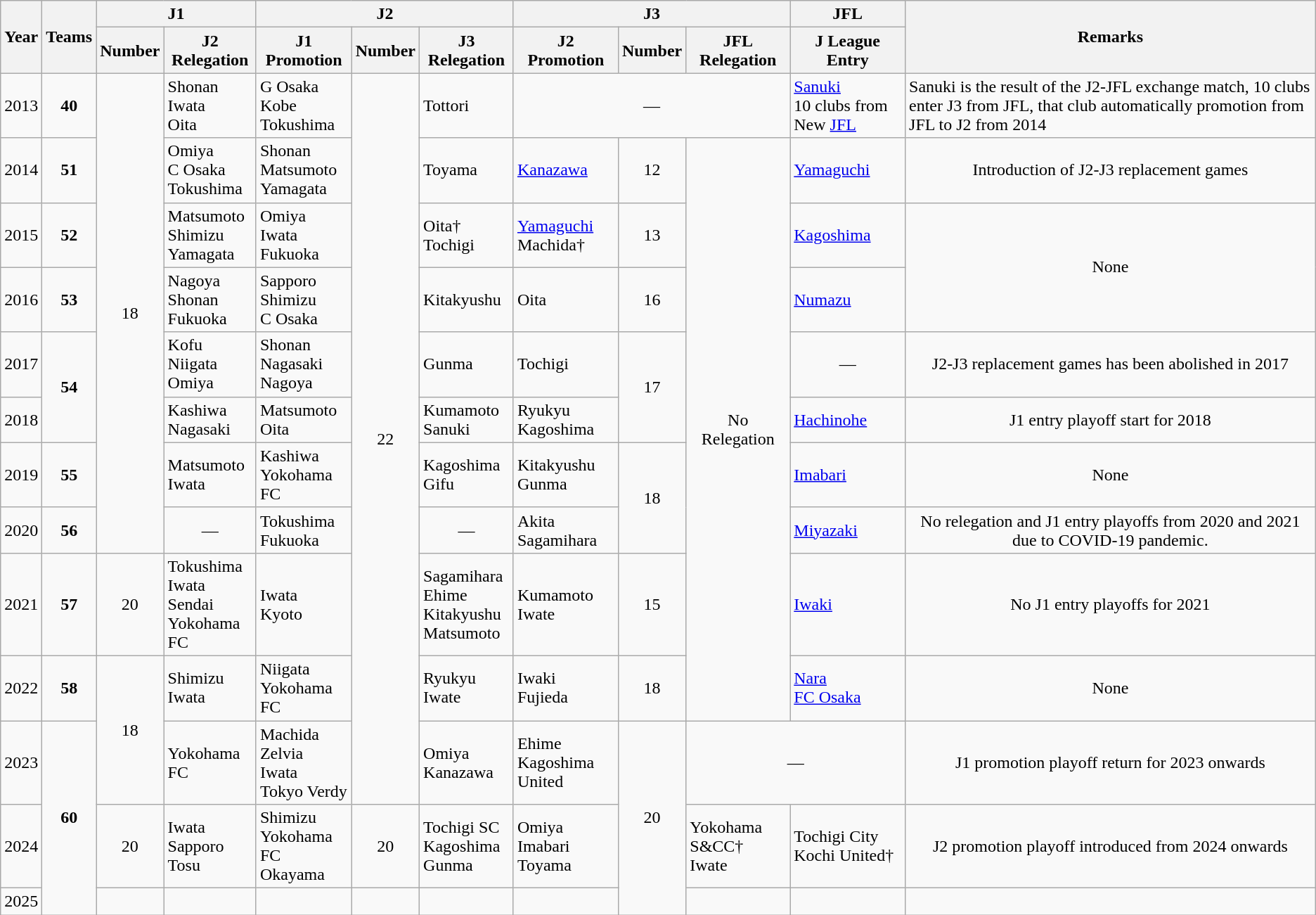<table class="wikitable">
<tr>
<th rowspan="2">Year</th>
<th rowspan="2">Teams</th>
<th colspan="2">J1</th>
<th colspan="3">J2</th>
<th colspan="3">J3</th>
<th align=center>JFL</th>
<th rowspan="2">Remarks</th>
</tr>
<tr>
<th>Number</th>
<th>J2 Relegation</th>
<th>J1 Promotion</th>
<th>Number</th>
<th>J3 Relegation</th>
<th>J2 Promotion</th>
<th>Number</th>
<th>JFL Relegation</th>
<th>J League Entry</th>
</tr>
<tr>
<td>2013</td>
<td align=center><strong>40</strong></td>
<td rowspan="8" align=center>18</td>
<td>Shonan<br>Iwata<br>Oita</td>
<td>G Osaka<br>Kobe<br>Tokushima</td>
<td rowspan="11" align=center>22</td>
<td>Tottori</td>
<td colspan="3" align=center>—</td>
<td><a href='#'>Sanuki</a><br>10 clubs from New <a href='#'>JFL</a></td>
<td>Sanuki is the result of the J2-JFL exchange match, 10 clubs enter J3 from JFL, that club automatically promotion from JFL to J2 from 2014</td>
</tr>
<tr>
<td>2014</td>
<td align=center><strong>51</strong></td>
<td>Omiya<br>C Osaka<br>Tokushima</td>
<td>Shonan<br>Matsumoto<br>Yamagata</td>
<td>Toyama</td>
<td><a href='#'>Kanazawa</a></td>
<td align=center>12</td>
<td rowspan="9" align=center>No Relegation</td>
<td><a href='#'>Yamaguchi</a></td>
<td align=center>Introduction of J2-J3 replacement games</td>
</tr>
<tr>
<td>2015</td>
<td align=center><strong>52</strong></td>
<td>Matsumoto<br>Shimizu<br>Yamagata</td>
<td>Omiya<br>Iwata<br>Fukuoka</td>
<td>Oita†<br>Tochigi</td>
<td><a href='#'>Yamaguchi</a><br>Machida†</td>
<td align=center>13</td>
<td><a href='#'>Kagoshima</a></td>
<td rowspan="2" align=center>None</td>
</tr>
<tr>
<td>2016</td>
<td align=center><strong>53</strong></td>
<td>Nagoya<br>Shonan<br>Fukuoka</td>
<td>Sapporo<br>Shimizu<br>C Osaka</td>
<td>Kitakyushu</td>
<td>Oita</td>
<td align=center>16</td>
<td><a href='#'>Numazu</a></td>
</tr>
<tr>
<td>2017</td>
<td rowspan="2" align=center><strong>54</strong></td>
<td>Kofu<br>Niigata<br>Omiya</td>
<td>Shonan<br>Nagasaki<br>Nagoya</td>
<td>Gunma</td>
<td>Tochigi</td>
<td rowspan="2" align=center>17</td>
<td align=center>—</td>
<td align=center>J2-J3 replacement games has been abolished in 2017</td>
</tr>
<tr>
<td>2018</td>
<td>Kashiwa<br>Nagasaki</td>
<td>Matsumoto<br>Oita</td>
<td>Kumamoto<br>Sanuki</td>
<td>Ryukyu<br>Kagoshima</td>
<td><a href='#'>Hachinohe</a></td>
<td align=center>J1 entry playoff start for 2018</td>
</tr>
<tr>
<td>2019</td>
<td align=center><strong>55</strong></td>
<td>Matsumoto<br>Iwata</td>
<td>Kashiwa<br>Yokohama FC</td>
<td>Kagoshima<br>Gifu</td>
<td>Kitakyushu<br>Gunma</td>
<td rowspan="2" align=center>18</td>
<td><a href='#'>Imabari</a></td>
<td align=center>None</td>
</tr>
<tr>
<td>2020</td>
<td align=center><strong>56</strong></td>
<td align=center>—</td>
<td>Tokushima<br>Fukuoka</td>
<td align=center>—</td>
<td>Akita<br>Sagamihara</td>
<td><a href='#'>Miyazaki</a></td>
<td align=center>No relegation and J1 entry playoffs from 2020 and 2021 due to COVID-19 pandemic.</td>
</tr>
<tr>
<td>2021</td>
<td align=center><strong>57</strong></td>
<td align=center>20</td>
<td>Tokushima<br>Iwata<br>Sendai<br>Yokohama FC</td>
<td>Iwata<br>Kyoto</td>
<td>Sagamihara<br>Ehime<br>Kitakyushu<br>Matsumoto</td>
<td>Kumamoto<br>Iwate</td>
<td align=center>15</td>
<td><a href='#'>Iwaki</a></td>
<td align=center>No J1 entry playoffs for 2021</td>
</tr>
<tr>
<td>2022</td>
<td align=center><strong>58</strong></td>
<td rowspan="2" align=center>18</td>
<td>Shimizu<br>Iwata</td>
<td>Niigata<br>Yokohama FC</td>
<td>Ryukyu<br>Iwate</td>
<td>Iwaki<br>Fujieda</td>
<td align=center>18</td>
<td><a href='#'>Nara</a><br><a href='#'>FC Osaka</a></td>
<td align=center>None</td>
</tr>
<tr>
<td>2023</td>
<td rowspan="3" align=center><strong>60</strong></td>
<td>Yokohama FC</td>
<td>Machida Zelvia<br>Iwata<br>Tokyo Verdy</td>
<td>Omiya<br>Kanazawa</td>
<td>Ehime<br>Kagoshima United</td>
<td rowspan="3" align=center>20</td>
<td colspan="2" align=center>—</td>
<td align=center>J1 promotion playoff return for 2023 onwards</td>
</tr>
<tr>
<td>2024</td>
<td align=center>20</td>
<td>Iwata<br>Sapporo<br>Tosu</td>
<td>Shimizu<br>Yokohama FC<br>Okayama</td>
<td align=center>20</td>
<td>Tochigi SC<br>Kagoshima<br>Gunma</td>
<td>Omiya<br>Imabari<br>Toyama</td>
<td>Yokohama S&CC†<br>Iwate</td>
<td>Tochigi City<br> Kochi United†</td>
<td align=center>J2 promotion playoff introduced from 2024 onwards</td>
</tr>
<tr>
<td>2025</td>
<td></td>
<td></td>
<td></td>
<td></td>
<td></td>
<td></td>
<td></td>
<td></td>
<td></td>
</tr>
</table>
